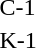<table>
<tr>
<td>C-1<br></td>
<td></td>
<td></td>
<td></td>
</tr>
<tr>
<td>K-1<br></td>
<td></td>
<td></td>
<td></td>
</tr>
</table>
